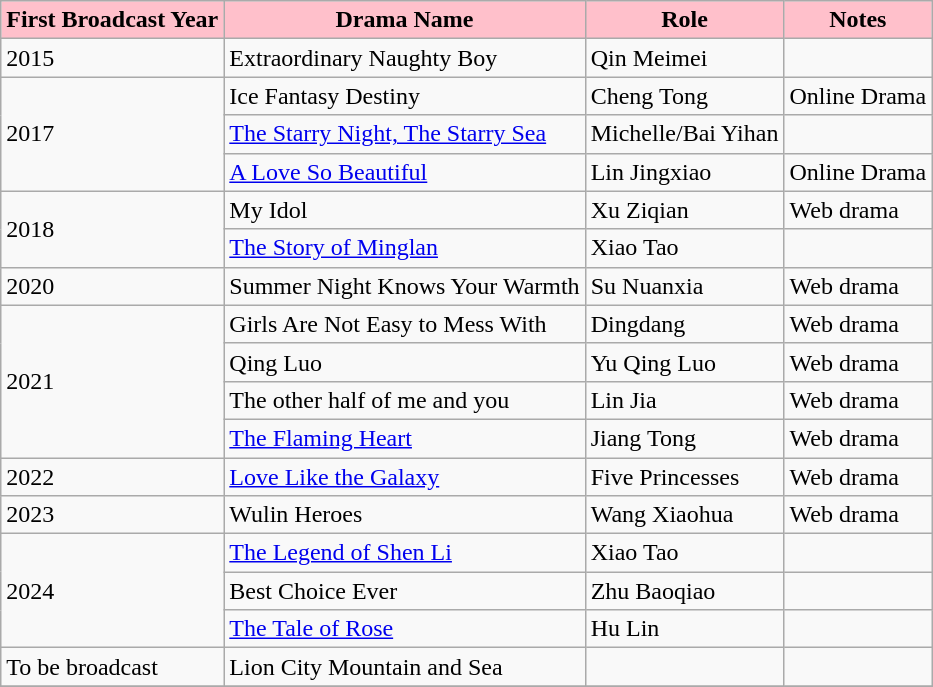<table class="wikitable">
<tr style="background:pink; color:black; font-weight:bold; text-align:center;">
<td>First Broadcast Year</td>
<td>Drama Name</td>
<td>Role</td>
<td>Notes</td>
</tr>
<tr>
<td>2015</td>
<td>Extraordinary Naughty Boy</td>
<td>Qin Meimei</td>
<td></td>
</tr>
<tr>
<td rowspan=3>2017</td>
<td>Ice Fantasy Destiny </td>
<td>Cheng Tong</td>
<td>Online Drama</td>
</tr>
<tr>
<td><a href='#'>The Starry Night, The Starry Sea</a></td>
<td>Michelle/Bai Yihan</td>
<td></td>
</tr>
<tr>
<td><a href='#'>A Love So Beautiful</a></td>
<td>Lin Jingxiao</td>
<td>Online Drama</td>
</tr>
<tr>
<td rowspan="2">2018</td>
<td>My Idol</td>
<td>Xu Ziqian</td>
<td>Web drama</td>
</tr>
<tr>
<td><a href='#'>The Story of Minglan</a></td>
<td>Xiao Tao</td>
<td></td>
</tr>
<tr>
<td>2020</td>
<td>Summer Night Knows Your Warmth</td>
<td>Su Nuanxia</td>
<td>Web drama</td>
</tr>
<tr>
<td rowspan=4>2021</td>
<td>Girls Are Not Easy to Mess With</td>
<td>Dingdang</td>
<td>Web drama</td>
</tr>
<tr>
<td>Qing Luo</td>
<td>Yu Qing Luo</td>
<td>Web drama</td>
</tr>
<tr>
<td>The other half of me and you</td>
<td>Lin Jia</td>
<td>Web drama</td>
</tr>
<tr>
<td><a href='#'>The Flaming Heart</a></td>
<td>Jiang Tong</td>
<td>Web drama</td>
</tr>
<tr>
<td>2022</td>
<td><a href='#'>Love Like the Galaxy</a></td>
<td>Five Princesses</td>
<td>Web drama</td>
</tr>
<tr>
<td>2023</td>
<td>Wulin Heroes</td>
<td>Wang Xiaohua</td>
<td>Web drama</td>
</tr>
<tr>
<td rowspan="3">2024</td>
<td><a href='#'>The Legend of Shen Li</a></td>
<td>Xiao Tao</td>
<td></td>
</tr>
<tr>
<td>Best Choice Ever</td>
<td>Zhu Baoqiao</td>
<td></td>
</tr>
<tr>
<td><a href='#'>The Tale of Rose</a></td>
<td>Hu Lin</td>
<td></td>
</tr>
<tr>
<td>To be broadcast</td>
<td>Lion City Mountain and Sea</td>
<td></td>
<td></td>
</tr>
<tr>
</tr>
</table>
